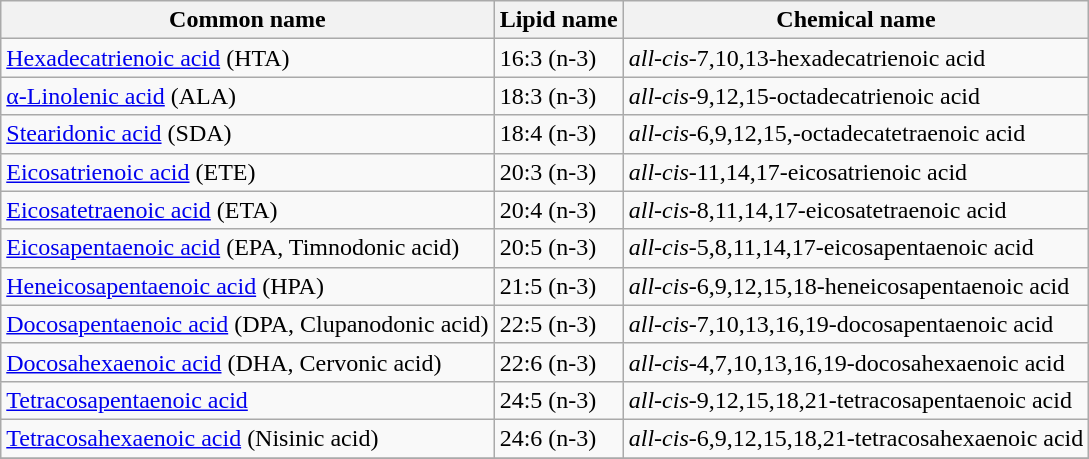<table class="wikitable">
<tr>
<th>Common name</th>
<th>Lipid name</th>
<th>Chemical name</th>
</tr>
<tr>
<td><a href='#'>Hexadecatrienoic acid</a> (HTA)</td>
<td>16:3 (n-3)</td>
<td><em>all-cis</em>-7,10,13-hexadecatrienoic acid</td>
</tr>
<tr>
<td><a href='#'>α-Linolenic acid</a> (ALA)</td>
<td>18:3 (n-3)</td>
<td><em>all-cis</em>-9,12,15-octadecatrienoic acid</td>
</tr>
<tr>
<td><a href='#'>Stearidonic acid</a> (SDA)</td>
<td>18:4 (n-3)</td>
<td><em>all-cis</em>-6,9,12,15,-octadecatetraenoic acid</td>
</tr>
<tr>
<td><a href='#'>Eicosatrienoic acid</a> (ETE)</td>
<td>20:3 (n-3)</td>
<td><em>all-cis</em>-11,14,17-eicosatrienoic acid</td>
</tr>
<tr>
<td><a href='#'>Eicosatetraenoic acid</a> (ETA)</td>
<td>20:4 (n-3)</td>
<td><em>all-cis</em>-8,11,14,17-eicosatetraenoic acid</td>
</tr>
<tr>
<td><a href='#'>Eicosapentaenoic acid</a> (EPA, Timnodonic acid)</td>
<td>20:5 (n-3)</td>
<td><em>all-cis</em>-5,8,11,14,17-eicosapentaenoic acid</td>
</tr>
<tr>
<td><a href='#'>Heneicosapentaenoic acid</a> (HPA)</td>
<td>21:5 (n-3)</td>
<td><em>all-cis</em>-6,9,12,15,18-heneicosapentaenoic acid</td>
</tr>
<tr>
<td><a href='#'>Docosapentaenoic acid</a> (DPA, Clupanodonic acid)</td>
<td>22:5 (n-3)</td>
<td><em>all-cis</em>-7,10,13,16,19-docosapentaenoic acid</td>
</tr>
<tr>
<td><a href='#'>Docosahexaenoic acid</a> (DHA, Cervonic acid)</td>
<td>22:6 (n-3)</td>
<td><em>all-cis</em>-4,7,10,13,16,19-docosahexaenoic acid</td>
</tr>
<tr>
<td><a href='#'>Tetracosapentaenoic acid</a></td>
<td>24:5 (n-3)</td>
<td><em>all-cis</em>-9,12,15,18,21-tetracosapentaenoic acid</td>
</tr>
<tr>
<td><a href='#'>Tetracosahexaenoic acid</a> (Nisinic acid)</td>
<td>24:6 (n-3)</td>
<td><em>all-cis</em>-6,9,12,15,18,21-tetracosahexaenoic acid</td>
</tr>
<tr>
</tr>
</table>
